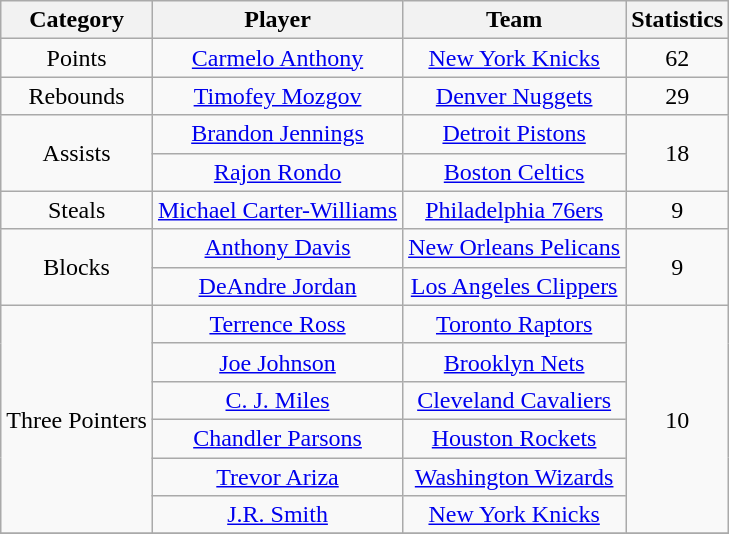<table class="wikitable" style="text-align:center">
<tr>
<th>Category</th>
<th>Player</th>
<th>Team</th>
<th>Statistics</th>
</tr>
<tr>
<td>Points</td>
<td><a href='#'>Carmelo Anthony</a></td>
<td><a href='#'>New York Knicks</a></td>
<td>62</td>
</tr>
<tr>
<td>Rebounds</td>
<td><a href='#'>Timofey Mozgov</a></td>
<td><a href='#'>Denver Nuggets</a></td>
<td>29</td>
</tr>
<tr>
<td rowspan=2>Assists</td>
<td><a href='#'>Brandon Jennings</a></td>
<td><a href='#'>Detroit Pistons</a></td>
<td rowspan=2>18</td>
</tr>
<tr>
<td><a href='#'>Rajon Rondo</a></td>
<td><a href='#'>Boston Celtics</a></td>
</tr>
<tr>
<td>Steals</td>
<td><a href='#'>Michael Carter-Williams</a></td>
<td><a href='#'>Philadelphia 76ers</a></td>
<td>9</td>
</tr>
<tr>
<td rowspan=2>Blocks</td>
<td><a href='#'>Anthony Davis</a></td>
<td><a href='#'>New Orleans Pelicans</a></td>
<td rowspan=2>9</td>
</tr>
<tr>
<td><a href='#'>DeAndre Jordan</a></td>
<td><a href='#'>Los Angeles Clippers</a></td>
</tr>
<tr>
<td rowspan=6>Three Pointers</td>
<td><a href='#'>Terrence Ross</a></td>
<td><a href='#'>Toronto Raptors</a></td>
<td rowspan=6>10</td>
</tr>
<tr>
<td><a href='#'>Joe Johnson</a></td>
<td><a href='#'>Brooklyn Nets</a></td>
</tr>
<tr>
<td><a href='#'>C. J. Miles</a></td>
<td><a href='#'>Cleveland Cavaliers</a></td>
</tr>
<tr>
<td><a href='#'>Chandler Parsons</a></td>
<td><a href='#'>Houston Rockets</a></td>
</tr>
<tr>
<td><a href='#'>Trevor Ariza</a></td>
<td><a href='#'>Washington Wizards</a></td>
</tr>
<tr>
<td><a href='#'>J.R. Smith</a></td>
<td><a href='#'>New York Knicks</a></td>
</tr>
<tr>
</tr>
</table>
